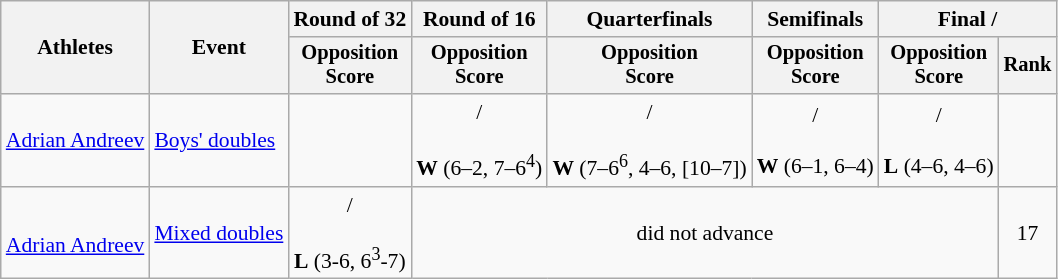<table class=wikitable style="font-size:90%">
<tr>
<th rowspan=2>Athletes</th>
<th rowspan=2>Event</th>
<th>Round of 32</th>
<th>Round of 16</th>
<th>Quarterfinals</th>
<th>Semifinals</th>
<th colspan=2>Final / </th>
</tr>
<tr style="font-size:95%">
<th>Opposition<br>Score</th>
<th>Opposition<br>Score</th>
<th>Opposition<br>Score</th>
<th>Opposition<br>Score</th>
<th>Opposition<br>Score</th>
<th>Rank</th>
</tr>
<tr align=center>
<td align=left><a href='#'>Adrian Andreev</a><br></td>
<td align=left><a href='#'>Boys' doubles</a></td>
<td></td>
<td> /<br><br><strong>W</strong> (6–2, 7–6<sup>4</sup>)</td>
<td> /<br><br><strong>W</strong> (7–6<sup>6</sup>, 4–6, [10–7])</td>
<td> /<br><br><strong>W</strong> (6–1, 6–4)</td>
<td> /<br><br><strong>L</strong> (4–6, 4–6)</td>
<td></td>
</tr>
<tr align=center>
<td align=left><br><a href='#'>Adrian Andreev</a></td>
<td rowspan=2 align=left><a href='#'>Mixed doubles</a></td>
<td> /<br><br><strong>L</strong> (3-6, 6<sup>3</sup>-7)</td>
<td colspan=4>did not advance</td>
<td>17</td>
</tr>
</table>
